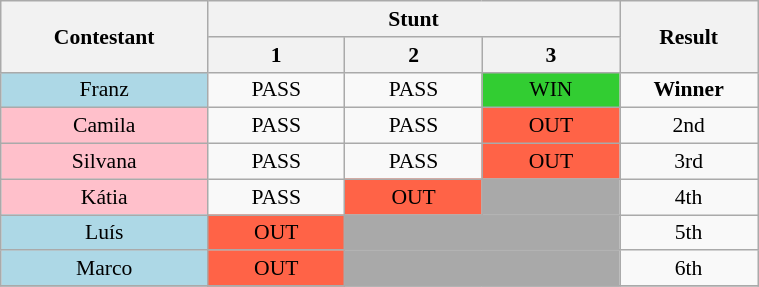<table class="wikitable" style="font-size:90%; width:40%; text-align: center;">
<tr>
<th width="10%" rowspan=2>Contestant</th>
<th width="24%" colspan=3>Stunt</th>
<th width="06%" rowspan=2>Result</th>
</tr>
<tr>
<th width="08%">1</th>
<th width="08%">2</th>
<th width="08%">3</th>
</tr>
<tr>
<td bgcolor="ADD8E6">Franz</td>
<td>PASS</td>
<td>PASS</td>
<td bgcolor="32CD32">WIN</td>
<td><strong>Winner</strong></td>
</tr>
<tr>
<td bgcolor="FFC0CB">Camila</td>
<td>PASS</td>
<td>PASS</td>
<td bgcolor="FF6347">OUT</td>
<td>2nd</td>
</tr>
<tr>
<td bgcolor="FFC0CB">Silvana</td>
<td>PASS</td>
<td>PASS</td>
<td bgcolor="FF6347">OUT</td>
<td>3rd</td>
</tr>
<tr>
<td bgcolor="FFC0CB">Kátia</td>
<td>PASS</td>
<td bgcolor="FF6347">OUT</td>
<td bgcolor="A9A9A9"></td>
<td>4th</td>
</tr>
<tr>
<td bgcolor="ADD8E6">Luís</td>
<td bgcolor="FF6347">OUT</td>
<td bgcolor="A9A9A9" colspan=2></td>
<td>5th</td>
</tr>
<tr>
<td bgcolor="ADD8E6">Marco</td>
<td bgcolor="FF6347">OUT</td>
<td bgcolor="A9A9A9" colspan=2></td>
<td>6th</td>
</tr>
<tr>
</tr>
</table>
